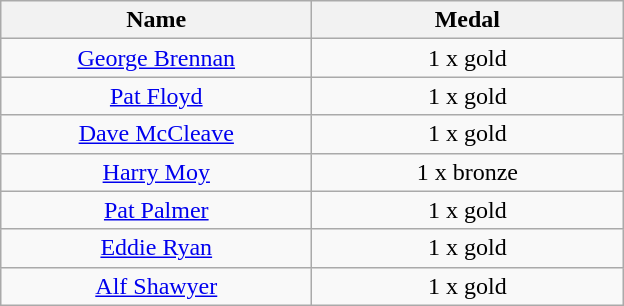<table class="wikitable" style="text-align: center">
<tr>
<th width=200>Name</th>
<th width=200>Medal</th>
</tr>
<tr>
<td><a href='#'>George Brennan</a></td>
<td>1 x gold</td>
</tr>
<tr>
<td><a href='#'>Pat Floyd</a></td>
<td>1 x gold</td>
</tr>
<tr>
<td><a href='#'>Dave McCleave</a></td>
<td>1 x gold</td>
</tr>
<tr>
<td><a href='#'>Harry Moy</a></td>
<td>1 x bronze</td>
</tr>
<tr>
<td><a href='#'>Pat Palmer</a></td>
<td>1 x gold</td>
</tr>
<tr>
<td><a href='#'>Eddie Ryan</a></td>
<td>1 x gold</td>
</tr>
<tr>
<td><a href='#'>Alf Shawyer</a></td>
<td>1 x gold</td>
</tr>
</table>
